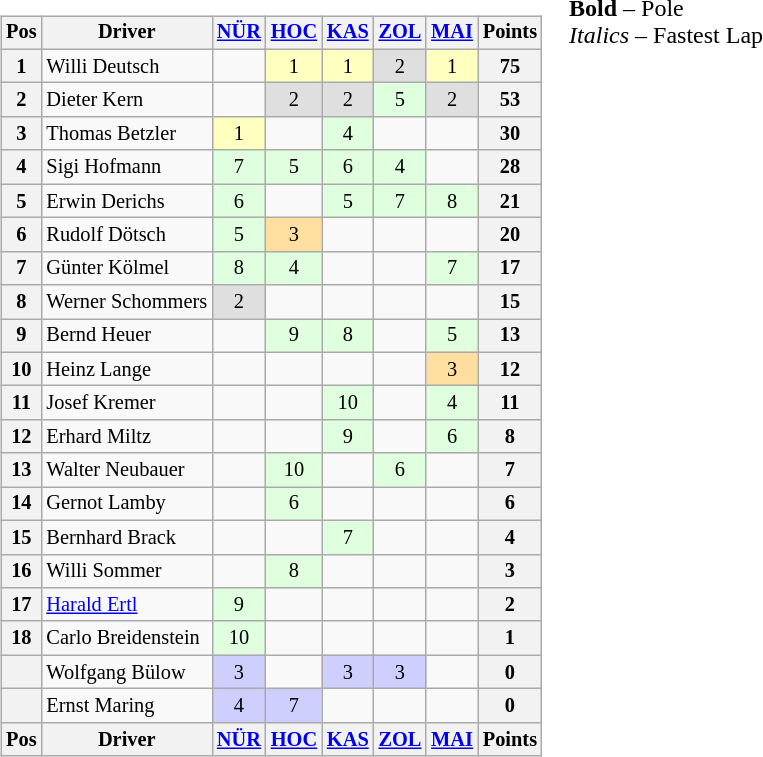<table>
<tr>
<td><br><table class="wikitable" style="font-size: 85%; text-align:center">
<tr valign="top">
<th valign="middle">Pos</th>
<th valign="middle">Driver</th>
<th><a href='#'>NÜR</a></th>
<th><a href='#'>HOC</a></th>
<th><a href='#'>KAS</a></th>
<th><a href='#'>ZOL</a></th>
<th><a href='#'>MAI</a></th>
<th valign="middle">Points</th>
</tr>
<tr>
<th>1</th>
<td align=left> Willi Deutsch</td>
<td></td>
<td style="background:#FFFFBF;">1</td>
<td style="background:#FFFFBF;">1</td>
<td style="background:#DFDFDF;">2</td>
<td style="background:#FFFFBF;">1</td>
<th>75</th>
</tr>
<tr>
<th>2</th>
<td align=left> Dieter Kern</td>
<td></td>
<td style="background:#DFDFDF;">2</td>
<td style="background:#DFDFDF;">2</td>
<td style="background:#DFFFDF;">5</td>
<td style="background:#DFDFDF;">2</td>
<th>53</th>
</tr>
<tr>
<th>3</th>
<td align=left> Thomas Betzler</td>
<td style="background:#FFFFBF;">1</td>
<td></td>
<td style="background:#DFFFDF;">4</td>
<td></td>
<td></td>
<th>30</th>
</tr>
<tr>
<th>4</th>
<td align=left> Sigi Hofmann</td>
<td style="background:#DFFFDF;">7</td>
<td style="background:#DFFFDF;">5</td>
<td style="background:#DFFFDF;">6</td>
<td style="background:#DFFFDF;">4</td>
<td></td>
<th>28</th>
</tr>
<tr>
<th>5</th>
<td align=left> Erwin Derichs</td>
<td style="background:#DFFFDF;">6</td>
<td></td>
<td style="background:#DFFFDF;">5</td>
<td style="background:#DFFFDF;">7</td>
<td style="background:#DFFFDF;">8</td>
<th>21</th>
</tr>
<tr>
<th>6</th>
<td align=left> Rudolf Dötsch</td>
<td style="background:#DFFFDF;">5</td>
<td style="background:#FFDF9F;">3</td>
<td></td>
<td></td>
<td></td>
<th>20</th>
</tr>
<tr>
<th>7</th>
<td align=left> Günter Kölmel</td>
<td style="background:#DFFFDF;">8</td>
<td style="background:#DFFFDF;">4</td>
<td></td>
<td></td>
<td style="background:#DFFFDF;">7</td>
<th>17</th>
</tr>
<tr>
<th>8</th>
<td align=left> Werner Schommers</td>
<td style="background:#DFDFDF;">2</td>
<td></td>
<td></td>
<td></td>
<td></td>
<th>15</th>
</tr>
<tr>
<th>9</th>
<td align=left> Bernd Heuer</td>
<td></td>
<td style="background:#DFFFDF;">9</td>
<td style="background:#DFFFDF;">8</td>
<td></td>
<td style="background:#DFFFDF;">5</td>
<th>13</th>
</tr>
<tr>
<th>10</th>
<td align=left> Heinz Lange</td>
<td></td>
<td></td>
<td></td>
<td></td>
<td style="background:#FFDF9F;">3</td>
<th>12</th>
</tr>
<tr>
<th>11</th>
<td align=left> Josef Kremer</td>
<td></td>
<td></td>
<td style="background:#DFFFDF;">10</td>
<td></td>
<td style="background:#DFFFDF;">4</td>
<th>11</th>
</tr>
<tr>
<th>12</th>
<td align=left> Erhard Miltz</td>
<td></td>
<td></td>
<td style="background:#DFFFDF;">9</td>
<td></td>
<td style="background:#DFFFDF;">6</td>
<th>8</th>
</tr>
<tr>
<th>13</th>
<td align=left> Walter Neubauer</td>
<td></td>
<td style="background:#DFFFDF;">10</td>
<td></td>
<td style="background:#DFFFDF;">6</td>
<td></td>
<th>7</th>
</tr>
<tr>
<th>14</th>
<td align=left> Gernot Lamby</td>
<td></td>
<td style="background:#DFFFDF;">6</td>
<td></td>
<td></td>
<td></td>
<th>6</th>
</tr>
<tr>
<th>15</th>
<td align=left> Bernhard Brack</td>
<td></td>
<td></td>
<td style="background:#DFFFDF;">7</td>
<td></td>
<td></td>
<th>4</th>
</tr>
<tr>
<th>16</th>
<td align=left> Willi Sommer</td>
<td></td>
<td style="background:#DFFFDF;">8</td>
<td></td>
<td></td>
<td></td>
<th>3</th>
</tr>
<tr>
<th>17</th>
<td align=left> <a href='#'>Harald Ertl</a></td>
<td style="background:#DFFFDF;">9</td>
<td></td>
<td></td>
<td></td>
<td></td>
<th>2</th>
</tr>
<tr>
<th>18</th>
<td align=left> Carlo Breidenstein</td>
<td style="background:#DFFFDF;">10</td>
<td></td>
<td></td>
<td></td>
<td></td>
<th>1</th>
</tr>
<tr>
<th></th>
<td align=left> Wolfgang Bülow</td>
<td style="background:#CFCFFF;">3</td>
<td></td>
<td style="background:#CFCFFF;">3</td>
<td style="background:#CFCFFF;">3</td>
<td></td>
<th>0</th>
</tr>
<tr>
<th></th>
<td align=left> Ernst Maring</td>
<td style="background:#CFCFFF;">4</td>
<td style="background:#CFCFFF;">7</td>
<td></td>
<td></td>
<td></td>
<th>0</th>
</tr>
<tr valign="top">
<th valign="middle">Pos</th>
<th valign="middle">Driver</th>
<th><a href='#'>NÜR</a></th>
<th><a href='#'>HOC</a></th>
<th><a href='#'>KAS</a></th>
<th><a href='#'>ZOL</a></th>
<th><a href='#'>MAI</a></th>
<th valign="middle">Points</th>
</tr>
</table>
</td>
<td valign="top"><br>
<span><strong>Bold</strong> – Pole<br>
<em>Italics</em> – Fastest Lap</span></td>
</tr>
</table>
